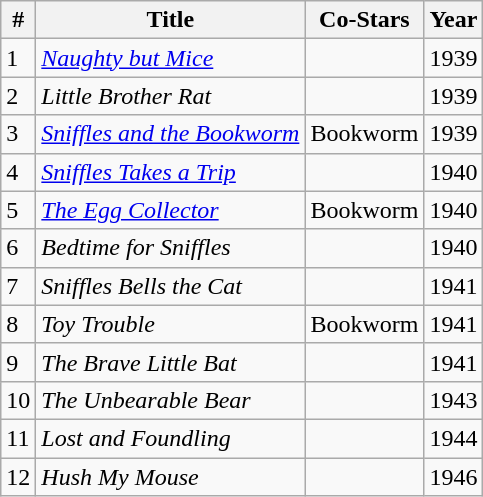<table class="wikitable sortable collapsible">
<tr>
<th>#</th>
<th>Title</th>
<th>Co-Stars</th>
<th>Year</th>
</tr>
<tr>
<td>1</td>
<td><em><a href='#'>Naughty but Mice</a></em></td>
<td></td>
<td>1939</td>
</tr>
<tr>
<td>2</td>
<td><em>Little Brother Rat</em></td>
<td></td>
<td>1939</td>
</tr>
<tr>
<td>3</td>
<td><em><a href='#'>Sniffles and the Bookworm</a></em></td>
<td>Bookworm</td>
<td>1939</td>
</tr>
<tr>
<td>4</td>
<td><em><a href='#'>Sniffles Takes a Trip</a></em></td>
<td></td>
<td>1940</td>
</tr>
<tr>
<td>5</td>
<td><em><a href='#'>The Egg Collector</a></em></td>
<td>Bookworm</td>
<td>1940</td>
</tr>
<tr>
<td>6</td>
<td><em>Bedtime for Sniffles</em></td>
<td></td>
<td>1940</td>
</tr>
<tr>
<td>7</td>
<td><em>Sniffles Bells the Cat</em></td>
<td></td>
<td>1941</td>
</tr>
<tr>
<td>8</td>
<td><em>Toy Trouble</em></td>
<td>Bookworm</td>
<td>1941</td>
</tr>
<tr>
<td>9</td>
<td><em>The Brave Little Bat</em></td>
<td></td>
<td>1941</td>
</tr>
<tr>
<td>10</td>
<td><em>The Unbearable Bear</em></td>
<td></td>
<td>1943</td>
</tr>
<tr>
<td>11</td>
<td><em>Lost and Foundling</em></td>
<td></td>
<td>1944</td>
</tr>
<tr>
<td>12</td>
<td><em>Hush My Mouse</em></td>
<td></td>
<td>1946</td>
</tr>
</table>
